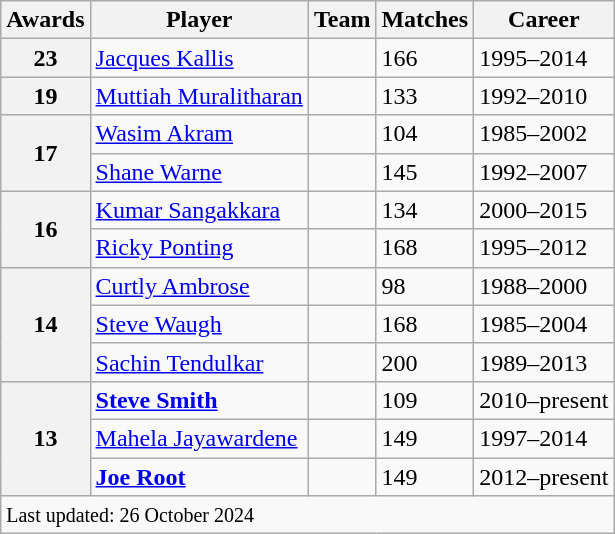<table class="wikitable">
<tr>
<th>Awards</th>
<th>Player</th>
<th>Team</th>
<th>Matches</th>
<th>Career</th>
</tr>
<tr>
<th>23</th>
<td><a href='#'>Jacques Kallis</a></td>
<td></td>
<td>166</td>
<td>1995–2014</td>
</tr>
<tr>
<th>19</th>
<td><a href='#'>Muttiah Muralitharan</a></td>
<td></td>
<td>133</td>
<td>1992–2010</td>
</tr>
<tr>
<th rowspan=2>17</th>
<td><a href='#'>Wasim Akram</a></td>
<td></td>
<td>104</td>
<td>1985–2002</td>
</tr>
<tr>
<td><a href='#'>Shane Warne</a></td>
<td></td>
<td>145</td>
<td>1992–2007</td>
</tr>
<tr>
<th rowspan=2>16</th>
<td><a href='#'>Kumar Sangakkara</a></td>
<td></td>
<td>134</td>
<td>2000–2015</td>
</tr>
<tr>
<td><a href='#'>Ricky Ponting</a></td>
<td></td>
<td>168</td>
<td>1995–2012</td>
</tr>
<tr>
<th rowspan=3>14</th>
<td><a href='#'>Curtly Ambrose</a></td>
<td></td>
<td>98</td>
<td>1988–2000</td>
</tr>
<tr>
<td><a href='#'>Steve Waugh</a></td>
<td></td>
<td>168</td>
<td>1985–2004</td>
</tr>
<tr>
<td><a href='#'>Sachin Tendulkar</a></td>
<td></td>
<td>200</td>
<td>1989–2013</td>
</tr>
<tr>
<th rowspan=3>13</th>
<td><strong><a href='#'>Steve Smith</a></strong></td>
<td></td>
<td>109</td>
<td>2010–present</td>
</tr>
<tr>
<td><a href='#'>Mahela Jayawardene</a></td>
<td></td>
<td>149</td>
<td>1997–2014</td>
</tr>
<tr>
<td><strong><a href='#'>Joe Root</a></strong></td>
<td></td>
<td>149</td>
<td>2012–present</td>
</tr>
<tr>
<td colspan=5><small>Last updated: 26 October 2024</small></td>
</tr>
</table>
